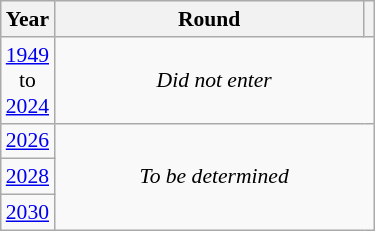<table class="wikitable" style="text-align: center; font-size:90%">
<tr>
<th>Year</th>
<th style="width:200px">Round</th>
<th></th>
</tr>
<tr>
<td><a href='#'>1949</a><br>to<br><a href='#'>2024</a></td>
<td colspan="2"><em>Did not enter</em></td>
</tr>
<tr>
<td><a href='#'>2026</a></td>
<td colspan="2" rowspan="3"><em>To be determined</em></td>
</tr>
<tr>
<td><a href='#'>2028</a></td>
</tr>
<tr>
<td><a href='#'>2030</a></td>
</tr>
</table>
